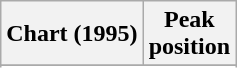<table class="wikitable sortable plainrowheaders" style="text-align:center">
<tr>
<th scope="col">Chart (1995)</th>
<th scope="col">Peak<br> position</th>
</tr>
<tr>
</tr>
<tr>
</tr>
<tr>
</tr>
<tr>
</tr>
<tr>
</tr>
<tr>
</tr>
<tr>
</tr>
</table>
